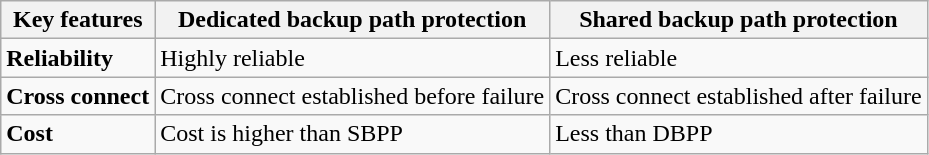<table class="wikitable sortable">
<tr>
<th>Key features</th>
<th>Dedicated backup path protection</th>
<th>Shared backup path protection</th>
</tr>
<tr>
<td><strong>Reliability</strong></td>
<td>Highly reliable</td>
<td>Less reliable</td>
</tr>
<tr>
<td><strong>Cross connect</strong></td>
<td>Cross connect established before failure</td>
<td>Cross connect established after failure</td>
</tr>
<tr>
<td><strong>Cost</strong></td>
<td>Cost is higher than SBPP</td>
<td>Less than DBPP</td>
</tr>
</table>
